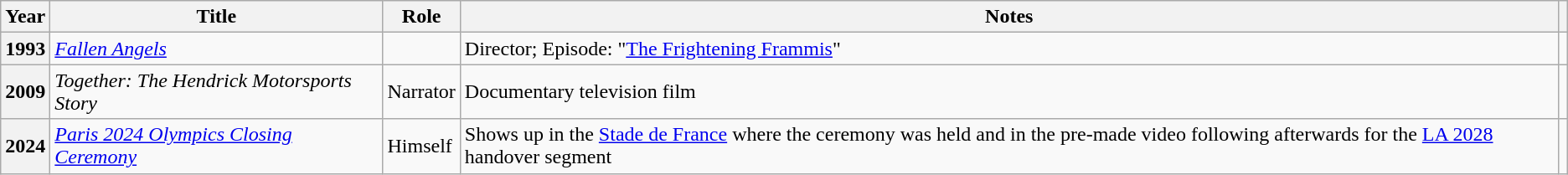<table class="wikitable plainrowheaders sortable">
<tr>
<th scope="col">Year</th>
<th scope="col">Title</th>
<th scope="col">Role</th>
<th scope="col" class="unsortable">Notes</th>
<th scope="col" class="unsortable"></th>
</tr>
<tr>
<th scope=row>1993</th>
<td><em><a href='#'>Fallen Angels</a></em></td>
<td></td>
<td>Director; Episode: "<a href='#'>The Frightening Frammis</a>"</td>
<td style="text-align:center;"></td>
</tr>
<tr>
<th scope=row>2009</th>
<td><em>Together: The Hendrick Motorsports Story</em></td>
<td>Narrator</td>
<td>Documentary television film</td>
<td style="text-align:center;"></td>
</tr>
<tr>
<th scope=row>2024</th>
<td><em><a href='#'>Paris 2024 Olympics Closing Ceremony</a></em></td>
<td>Himself</td>
<td>Shows up in the <a href='#'>Stade de France</a> where the ceremony was held and in the pre-made video following afterwards for the <a href='#'>LA 2028</a> handover segment</td>
<td style="text-align:center;"></td>
</tr>
</table>
